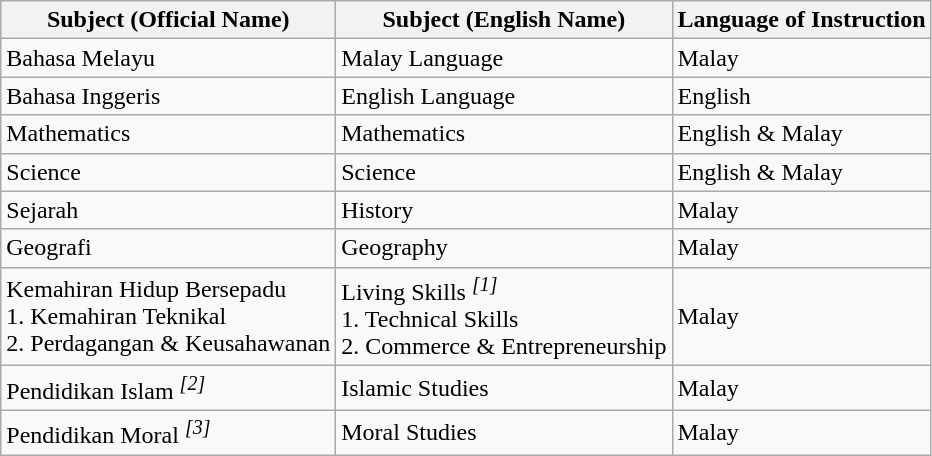<table class="wikitable">
<tr>
<th>Subject (Official Name)</th>
<th>Subject (English Name)</th>
<th>Language of Instruction</th>
</tr>
<tr>
<td>Bahasa Melayu</td>
<td>Malay Language</td>
<td>Malay</td>
</tr>
<tr>
<td>Bahasa Inggeris</td>
<td>English Language</td>
<td>English</td>
</tr>
<tr>
<td>Mathematics</td>
<td>Mathematics</td>
<td>English & Malay</td>
</tr>
<tr>
<td>Science</td>
<td>Science</td>
<td>English & Malay</td>
</tr>
<tr>
<td>Sejarah</td>
<td>History</td>
<td>Malay</td>
</tr>
<tr>
<td>Geografi</td>
<td>Geography</td>
<td>Malay</td>
</tr>
<tr>
<td>Kemahiran Hidup Bersepadu<br>1.      Kemahiran Teknikal<br>2.      Perdagangan &  Keusahawanan</td>
<td>Living Skills <sup><em>[1]</em></sup><br>1.      Technical Skills<br>2.      Commerce &  Entrepreneurship</td>
<td>Malay</td>
</tr>
<tr>
<td>Pendidikan Islam <sup><em>[2]</em></sup></td>
<td>Islamic Studies</td>
<td>Malay</td>
</tr>
<tr>
<td>Pendidikan Moral <sup><em>[3]</em></sup></td>
<td>Moral Studies</td>
<td>Malay</td>
</tr>
</table>
